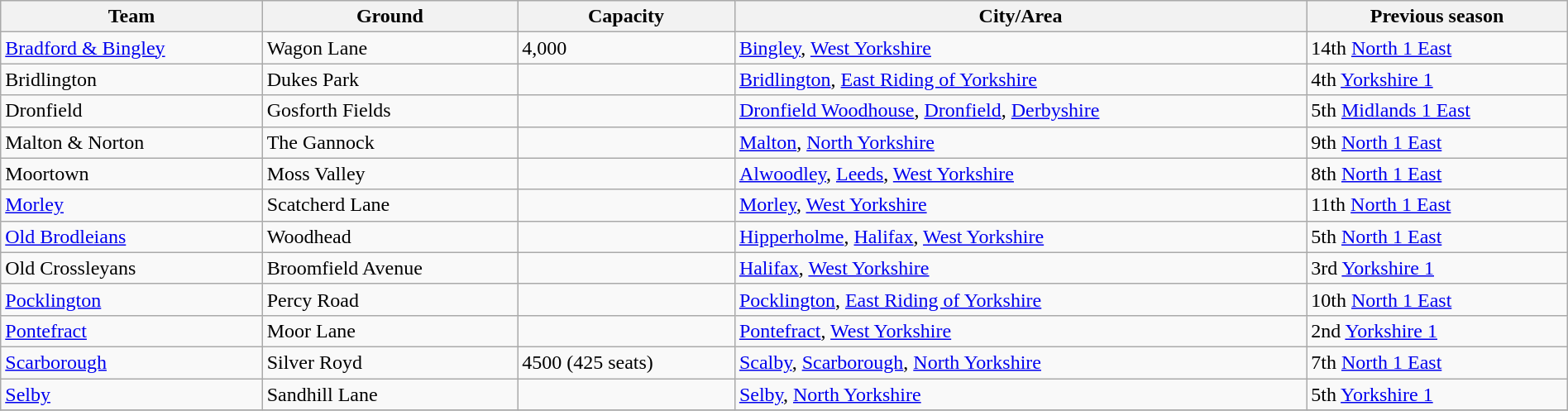<table class="wikitable sortable" width=100%>
<tr>
<th>Team</th>
<th>Ground</th>
<th>Capacity</th>
<th>City/Area</th>
<th>Previous season</th>
</tr>
<tr>
<td><a href='#'>Bradford & Bingley</a></td>
<td>Wagon Lane</td>
<td>4,000</td>
<td><a href='#'>Bingley</a>, <a href='#'>West Yorkshire</a></td>
<td>14th <a href='#'>North 1 East</a></td>
</tr>
<tr>
<td>Bridlington</td>
<td>Dukes Park</td>
<td></td>
<td><a href='#'>Bridlington</a>, <a href='#'>East Riding of Yorkshire</a></td>
<td>4th <a href='#'>Yorkshire 1</a></td>
</tr>
<tr>
<td>Dronfield</td>
<td>Gosforth Fields</td>
<td></td>
<td><a href='#'>Dronfield Woodhouse</a>, <a href='#'>Dronfield</a>, <a href='#'>Derbyshire</a></td>
<td>5th <a href='#'>Midlands 1 East</a></td>
</tr>
<tr>
<td>Malton & Norton</td>
<td>The Gannock</td>
<td></td>
<td><a href='#'>Malton</a>, <a href='#'>North Yorkshire</a></td>
<td>9th <a href='#'>North 1 East</a></td>
</tr>
<tr>
<td>Moortown</td>
<td>Moss Valley</td>
<td></td>
<td><a href='#'>Alwoodley</a>, <a href='#'>Leeds</a>, <a href='#'>West Yorkshire</a></td>
<td>8th <a href='#'>North 1 East</a></td>
</tr>
<tr>
<td><a href='#'>Morley</a></td>
<td>Scatcherd Lane</td>
<td></td>
<td><a href='#'>Morley</a>, <a href='#'>West Yorkshire</a></td>
<td>11th <a href='#'>North 1 East</a></td>
</tr>
<tr>
<td><a href='#'>Old Brodleians</a></td>
<td>Woodhead</td>
<td></td>
<td><a href='#'>Hipperholme</a>, <a href='#'>Halifax</a>, <a href='#'>West Yorkshire</a></td>
<td>5th <a href='#'>North 1 East</a></td>
</tr>
<tr>
<td>Old Crossleyans</td>
<td>Broomfield Avenue</td>
<td></td>
<td><a href='#'>Halifax</a>, <a href='#'>West Yorkshire</a></td>
<td>3rd <a href='#'>Yorkshire 1</a></td>
</tr>
<tr>
<td><a href='#'>Pocklington</a></td>
<td>Percy Road</td>
<td></td>
<td><a href='#'>Pocklington</a>, <a href='#'>East Riding of Yorkshire</a></td>
<td>10th <a href='#'>North 1 East</a></td>
</tr>
<tr>
<td><a href='#'>Pontefract</a></td>
<td>Moor Lane</td>
<td></td>
<td><a href='#'>Pontefract</a>, <a href='#'>West Yorkshire</a></td>
<td>2nd <a href='#'>Yorkshire 1</a></td>
</tr>
<tr>
<td><a href='#'>Scarborough</a></td>
<td>Silver Royd</td>
<td>4500 (425 seats)</td>
<td><a href='#'>Scalby</a>, <a href='#'>Scarborough</a>, <a href='#'>North Yorkshire</a></td>
<td>7th <a href='#'>North 1 East</a></td>
</tr>
<tr>
<td><a href='#'>Selby</a></td>
<td>Sandhill Lane</td>
<td></td>
<td><a href='#'>Selby</a>, <a href='#'>North Yorkshire</a></td>
<td>5th <a href='#'>Yorkshire 1</a></td>
</tr>
<tr>
</tr>
</table>
